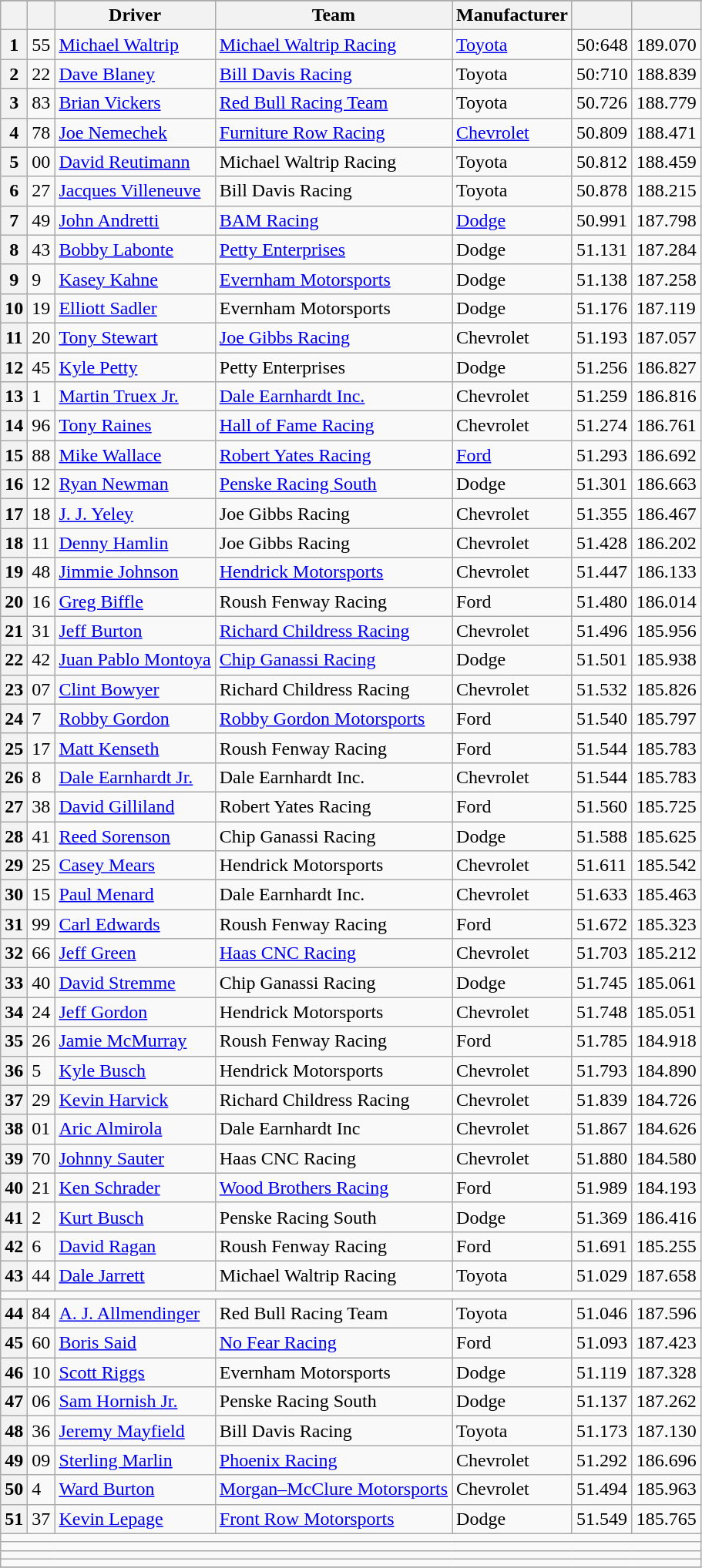<table class="wikitable sortable">
<tr>
</tr>
<tr>
<th scope="col"></th>
<th scope="col"></th>
<th scope="col">Driver</th>
<th scope="col">Team</th>
<th scope="col">Manufacturer</th>
<th scope="col"></th>
<th scope="col"></th>
</tr>
<tr>
<th scope="row">1</th>
<td>55</td>
<td><a href='#'>Michael Waltrip</a></td>
<td><a href='#'>Michael Waltrip Racing</a></td>
<td><a href='#'>Toyota</a></td>
<td>50:648</td>
<td>189.070</td>
</tr>
<tr>
<th scope="row">2</th>
<td>22</td>
<td><a href='#'>Dave Blaney</a></td>
<td><a href='#'>Bill Davis Racing</a></td>
<td>Toyota</td>
<td>50:710</td>
<td>188.839</td>
</tr>
<tr>
<th scope="row">3</th>
<td>83</td>
<td><a href='#'>Brian Vickers</a></td>
<td><a href='#'>Red Bull Racing Team</a></td>
<td>Toyota</td>
<td>50.726</td>
<td>188.779</td>
</tr>
<tr>
<th scope="row">4</th>
<td>78</td>
<td><a href='#'>Joe Nemechek</a></td>
<td><a href='#'>Furniture Row Racing</a></td>
<td><a href='#'>Chevrolet</a></td>
<td>50.809</td>
<td>188.471</td>
</tr>
<tr>
<th scope="row">5</th>
<td>00</td>
<td><a href='#'>David Reutimann</a></td>
<td>Michael Waltrip Racing</td>
<td>Toyota</td>
<td>50.812</td>
<td>188.459</td>
</tr>
<tr>
<th scope="row">6</th>
<td>27</td>
<td><a href='#'>Jacques Villeneuve</a></td>
<td>Bill Davis Racing</td>
<td>Toyota</td>
<td>50.878</td>
<td>188.215</td>
</tr>
<tr>
<th scope="row">7</th>
<td>49</td>
<td><a href='#'>John Andretti</a></td>
<td><a href='#'>BAM Racing</a></td>
<td><a href='#'>Dodge</a></td>
<td>50.991</td>
<td>187.798</td>
</tr>
<tr>
<th scope="row">8</th>
<td>43</td>
<td><a href='#'>Bobby Labonte</a></td>
<td><a href='#'>Petty Enterprises</a></td>
<td>Dodge</td>
<td>51.131</td>
<td>187.284</td>
</tr>
<tr>
<th scope="row">9</th>
<td>9</td>
<td><a href='#'>Kasey Kahne</a></td>
<td><a href='#'>Evernham Motorsports</a></td>
<td>Dodge</td>
<td>51.138</td>
<td>187.258</td>
</tr>
<tr>
<th scope="row">10</th>
<td>19</td>
<td><a href='#'>Elliott Sadler</a></td>
<td>Evernham Motorsports</td>
<td>Dodge</td>
<td>51.176</td>
<td>187.119</td>
</tr>
<tr>
<th scope="row">11</th>
<td>20</td>
<td><a href='#'>Tony Stewart</a></td>
<td><a href='#'>Joe Gibbs Racing</a></td>
<td>Chevrolet</td>
<td>51.193</td>
<td>187.057</td>
</tr>
<tr>
<th scope="row">12</th>
<td>45</td>
<td><a href='#'>Kyle Petty</a></td>
<td>Petty Enterprises</td>
<td>Dodge</td>
<td>51.256</td>
<td>186.827</td>
</tr>
<tr>
<th scope="row">13</th>
<td>1</td>
<td><a href='#'>Martin Truex Jr.</a></td>
<td><a href='#'>Dale Earnhardt Inc.</a></td>
<td>Chevrolet</td>
<td>51.259</td>
<td>186.816</td>
</tr>
<tr>
<th scope="row">14</th>
<td>96</td>
<td><a href='#'>Tony Raines</a></td>
<td><a href='#'>Hall of Fame Racing</a></td>
<td>Chevrolet</td>
<td>51.274</td>
<td>186.761</td>
</tr>
<tr>
<th scope="row">15</th>
<td>88</td>
<td><a href='#'>Mike Wallace</a></td>
<td><a href='#'>Robert Yates Racing</a></td>
<td><a href='#'>Ford</a></td>
<td>51.293</td>
<td>186.692</td>
</tr>
<tr>
<th scope="row">16</th>
<td>12</td>
<td><a href='#'>Ryan Newman</a></td>
<td><a href='#'>Penske Racing South</a></td>
<td>Dodge</td>
<td>51.301</td>
<td>186.663</td>
</tr>
<tr>
<th scope="row">17</th>
<td>18</td>
<td><a href='#'>J. J. Yeley</a></td>
<td>Joe Gibbs Racing</td>
<td>Chevrolet</td>
<td>51.355</td>
<td>186.467</td>
</tr>
<tr>
<th scope="row">18</th>
<td>11</td>
<td><a href='#'>Denny Hamlin</a></td>
<td>Joe Gibbs Racing</td>
<td>Chevrolet</td>
<td>51.428</td>
<td>186.202</td>
</tr>
<tr>
<th scope="row">19</th>
<td>48</td>
<td><a href='#'>Jimmie Johnson</a></td>
<td><a href='#'>Hendrick Motorsports</a></td>
<td>Chevrolet</td>
<td>51.447</td>
<td>186.133</td>
</tr>
<tr>
<th scope="row">20</th>
<td>16</td>
<td><a href='#'>Greg Biffle</a></td>
<td>Roush Fenway Racing</td>
<td>Ford</td>
<td>51.480</td>
<td>186.014</td>
</tr>
<tr>
<th scope="row">21</th>
<td>31</td>
<td><a href='#'>Jeff Burton</a></td>
<td><a href='#'>Richard Childress Racing</a></td>
<td>Chevrolet</td>
<td>51.496</td>
<td>185.956</td>
</tr>
<tr>
<th scope="row">22</th>
<td>42</td>
<td><a href='#'>Juan Pablo Montoya</a></td>
<td><a href='#'>Chip Ganassi Racing</a></td>
<td>Dodge</td>
<td>51.501</td>
<td>185.938</td>
</tr>
<tr>
<th scope="row">23</th>
<td>07</td>
<td><a href='#'>Clint Bowyer</a></td>
<td>Richard Childress Racing</td>
<td>Chevrolet</td>
<td>51.532</td>
<td>185.826</td>
</tr>
<tr>
<th scope="row">24</th>
<td>7</td>
<td><a href='#'>Robby Gordon</a></td>
<td><a href='#'>Robby Gordon Motorsports</a></td>
<td>Ford</td>
<td>51.540</td>
<td>185.797</td>
</tr>
<tr>
<th scope="row">25</th>
<td>17</td>
<td><a href='#'>Matt Kenseth</a></td>
<td>Roush Fenway Racing</td>
<td>Ford</td>
<td>51.544</td>
<td>185.783</td>
</tr>
<tr>
<th scope="row">26</th>
<td>8</td>
<td><a href='#'>Dale Earnhardt Jr.</a></td>
<td>Dale Earnhardt Inc.</td>
<td>Chevrolet</td>
<td>51.544</td>
<td>185.783</td>
</tr>
<tr>
<th scope="row">27</th>
<td>38</td>
<td><a href='#'>David Gilliland</a></td>
<td>Robert Yates Racing</td>
<td>Ford</td>
<td>51.560</td>
<td>185.725</td>
</tr>
<tr>
<th scope="row">28</th>
<td>41</td>
<td><a href='#'>Reed Sorenson</a></td>
<td>Chip Ganassi Racing</td>
<td>Dodge</td>
<td>51.588</td>
<td>185.625</td>
</tr>
<tr>
<th scope="row">29</th>
<td>25</td>
<td><a href='#'>Casey Mears</a></td>
<td>Hendrick Motorsports</td>
<td>Chevrolet</td>
<td>51.611</td>
<td>185.542</td>
</tr>
<tr>
<th scope="row">30</th>
<td>15</td>
<td><a href='#'>Paul Menard</a></td>
<td>Dale Earnhardt Inc.</td>
<td>Chevrolet</td>
<td>51.633</td>
<td>185.463</td>
</tr>
<tr>
<th scope="row">31</th>
<td>99</td>
<td><a href='#'>Carl Edwards</a></td>
<td>Roush Fenway Racing</td>
<td>Ford</td>
<td>51.672</td>
<td>185.323</td>
</tr>
<tr>
<th scope="row">32</th>
<td>66</td>
<td><a href='#'>Jeff Green</a></td>
<td><a href='#'>Haas CNC Racing</a></td>
<td>Chevrolet</td>
<td>51.703</td>
<td>185.212</td>
</tr>
<tr>
<th scope="row">33</th>
<td>40</td>
<td><a href='#'>David Stremme</a></td>
<td>Chip Ganassi Racing</td>
<td>Dodge</td>
<td>51.745</td>
<td>185.061</td>
</tr>
<tr>
<th scope="row">34</th>
<td>24</td>
<td><a href='#'>Jeff Gordon</a></td>
<td>Hendrick Motorsports</td>
<td>Chevrolet</td>
<td>51.748</td>
<td>185.051</td>
</tr>
<tr>
<th scope="row">35</th>
<td>26</td>
<td><a href='#'>Jamie McMurray</a></td>
<td>Roush Fenway Racing</td>
<td>Ford</td>
<td>51.785</td>
<td>184.918</td>
</tr>
<tr>
<th scope="row">36</th>
<td>5</td>
<td><a href='#'>Kyle Busch</a></td>
<td>Hendrick Motorsports</td>
<td>Chevrolet</td>
<td>51.793</td>
<td>184.890</td>
</tr>
<tr>
<th scope="row">37</th>
<td>29</td>
<td><a href='#'>Kevin Harvick</a></td>
<td>Richard Childress Racing</td>
<td>Chevrolet</td>
<td>51.839</td>
<td>184.726</td>
</tr>
<tr>
<th scope="row">38</th>
<td>01</td>
<td><a href='#'>Aric Almirola</a></td>
<td>Dale Earnhardt Inc</td>
<td>Chevrolet</td>
<td>51.867</td>
<td>184.626</td>
</tr>
<tr>
<th scope="row">39</th>
<td>70</td>
<td><a href='#'>Johnny Sauter</a></td>
<td>Haas CNC Racing</td>
<td>Chevrolet</td>
<td>51.880</td>
<td>184.580</td>
</tr>
<tr>
<th scope="row">40</th>
<td>21</td>
<td><a href='#'>Ken Schrader</a></td>
<td><a href='#'>Wood Brothers Racing</a></td>
<td>Ford</td>
<td>51.989</td>
<td>184.193</td>
</tr>
<tr>
<th scope="row">41</th>
<td>2</td>
<td><a href='#'>Kurt Busch</a></td>
<td>Penske Racing South</td>
<td>Dodge</td>
<td>51.369</td>
<td>186.416</td>
</tr>
<tr>
<th scope="row">42</th>
<td>6</td>
<td><a href='#'>David Ragan</a></td>
<td>Roush Fenway Racing</td>
<td>Ford</td>
<td>51.691</td>
<td>185.255</td>
</tr>
<tr>
<th scope="row">43</th>
<td>44</td>
<td><a href='#'>Dale Jarrett</a></td>
<td>Michael Waltrip Racing</td>
<td>Toyota</td>
<td>51.029</td>
<td>187.658</td>
</tr>
<tr>
<td colspan="8"></td>
</tr>
<tr>
<th scope="row">44</th>
<td>84</td>
<td><a href='#'>A. J. Allmendinger</a></td>
<td>Red Bull Racing Team</td>
<td>Toyota</td>
<td>51.046</td>
<td>187.596</td>
</tr>
<tr>
<th scope="row">45</th>
<td>60</td>
<td><a href='#'>Boris Said</a></td>
<td><a href='#'>No Fear Racing</a></td>
<td>Ford</td>
<td>51.093</td>
<td>187.423</td>
</tr>
<tr>
<th scope="row">46</th>
<td>10</td>
<td><a href='#'>Scott Riggs</a></td>
<td>Evernham Motorsports</td>
<td>Dodge</td>
<td>51.119</td>
<td>187.328</td>
</tr>
<tr>
<th scope="row">47</th>
<td>06</td>
<td><a href='#'>Sam Hornish Jr.</a></td>
<td>Penske Racing South</td>
<td>Dodge</td>
<td>51.137</td>
<td>187.262</td>
</tr>
<tr>
<th scope="row">48</th>
<td>36</td>
<td><a href='#'>Jeremy Mayfield</a></td>
<td>Bill Davis Racing</td>
<td>Toyota</td>
<td>51.173</td>
<td>187.130</td>
</tr>
<tr>
<th scope="row">49</th>
<td>09</td>
<td><a href='#'>Sterling Marlin</a></td>
<td><a href='#'>Phoenix Racing</a></td>
<td>Chevrolet</td>
<td>51.292</td>
<td>186.696</td>
</tr>
<tr>
<th scope="row">50</th>
<td>4</td>
<td><a href='#'>Ward Burton</a></td>
<td><a href='#'>Morgan–McClure Motorsports</a></td>
<td>Chevrolet</td>
<td>51.494</td>
<td>185.963</td>
</tr>
<tr>
<th scope="row">51</th>
<td>37</td>
<td><a href='#'>Kevin Lepage</a></td>
<td><a href='#'>Front Row Motorsports</a></td>
<td>Dodge</td>
<td>51.549</td>
<td>185.765</td>
</tr>
<tr>
<td colspan="8"></td>
</tr>
<tr>
<td colspan="7"></td>
</tr>
<tr>
<td colspan="7"></td>
</tr>
<tr>
<td colspan="7"></td>
</tr>
<tr>
</tr>
</table>
